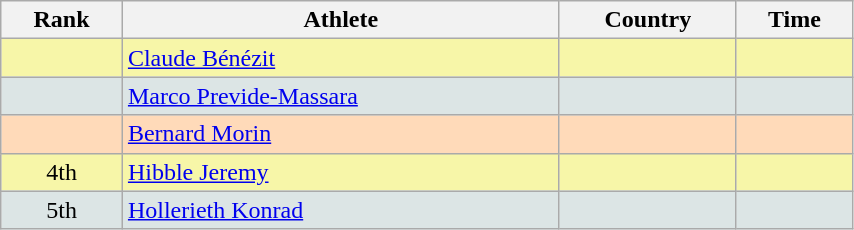<table class="wikitable" width=45% style="font-size:100%; text-align:left;">
<tr>
<th>Rank</th>
<th>Athlete</th>
<th>Country</th>
<th>Time</th>
</tr>
<tr bgcolor="#F7F6A8">
<td align=center></td>
<td><a href='#'>Claude Bénézit</a></td>
<td></td>
<td align="right"></td>
</tr>
<tr bgcolor="#DCE5E5">
<td align=center></td>
<td><a href='#'>Marco Previde-Massara</a></td>
<td></td>
<td align="right"></td>
</tr>
<tr bgcolor="#FFDAB9">
<td align=center></td>
<td><a href='#'>Bernard Morin</a></td>
<td></td>
<td align="right"></td>
</tr>
<tr bgcolor="#F7F6A8">
<td align=center>4th</td>
<td><a href='#'>Hibble Jeremy</a></td>
<td></td>
<td align="right"></td>
</tr>
<tr bgcolor="#DCE5E5">
<td align=center>5th</td>
<td><a href='#'>Hollerieth Konrad</a></td>
<td></td>
<td align="right"></td>
</tr>
</table>
